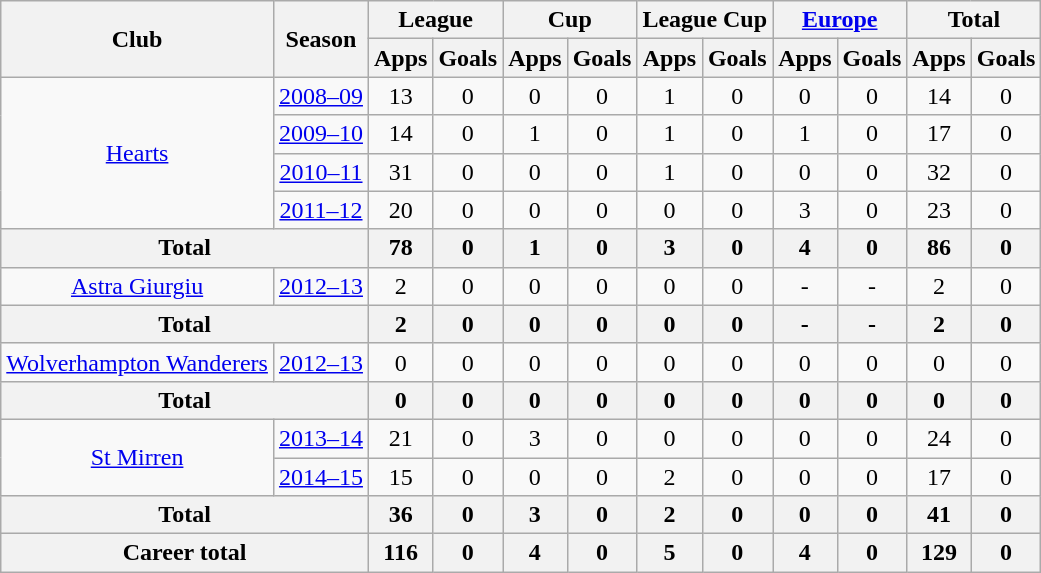<table class="wikitable" style="text-align: center;">
<tr>
<th rowspan="2">Club</th>
<th rowspan="2">Season</th>
<th colspan="2">League</th>
<th colspan="2">Cup</th>
<th colspan="2">League Cup</th>
<th colspan="2"><a href='#'>Europe</a></th>
<th colspan="2">Total</th>
</tr>
<tr>
<th>Apps</th>
<th>Goals</th>
<th>Apps</th>
<th>Goals</th>
<th>Apps</th>
<th>Goals</th>
<th>Apps</th>
<th>Goals</th>
<th>Apps</th>
<th>Goals</th>
</tr>
<tr>
<td rowspan="4"><a href='#'>Hearts</a></td>
<td><a href='#'>2008–09</a></td>
<td>13</td>
<td>0</td>
<td>0</td>
<td>0</td>
<td>1</td>
<td>0</td>
<td>0</td>
<td>0</td>
<td>14</td>
<td>0</td>
</tr>
<tr>
<td><a href='#'>2009–10</a></td>
<td>14</td>
<td>0</td>
<td>1</td>
<td>0</td>
<td>1</td>
<td>0</td>
<td>1</td>
<td>0</td>
<td>17</td>
<td>0</td>
</tr>
<tr>
<td><a href='#'>2010–11</a></td>
<td>31</td>
<td>0</td>
<td>0</td>
<td>0</td>
<td>1</td>
<td>0</td>
<td>0</td>
<td>0</td>
<td>32</td>
<td>0</td>
</tr>
<tr>
<td><a href='#'>2011–12</a></td>
<td>20</td>
<td>0</td>
<td>0</td>
<td>0</td>
<td>0</td>
<td>0</td>
<td>3</td>
<td>0</td>
<td>23</td>
<td>0</td>
</tr>
<tr>
<th colspan="2">Total</th>
<th>78</th>
<th>0</th>
<th>1</th>
<th>0</th>
<th>3</th>
<th>0</th>
<th>4</th>
<th>0</th>
<th>86</th>
<th>0</th>
</tr>
<tr>
<td><a href='#'>Astra Giurgiu</a></td>
<td><a href='#'>2012–13</a></td>
<td>2</td>
<td>0</td>
<td>0</td>
<td>0</td>
<td>0</td>
<td>0</td>
<td>-</td>
<td>-</td>
<td>2</td>
<td>0</td>
</tr>
<tr>
<th colspan="2">Total</th>
<th>2</th>
<th>0</th>
<th>0</th>
<th>0</th>
<th>0</th>
<th>0</th>
<th>-</th>
<th>-</th>
<th>2</th>
<th>0</th>
</tr>
<tr>
<td><a href='#'>Wolverhampton Wanderers</a></td>
<td><a href='#'>2012–13</a></td>
<td>0</td>
<td>0</td>
<td>0</td>
<td>0</td>
<td>0</td>
<td>0</td>
<td>0</td>
<td>0</td>
<td>0</td>
<td>0</td>
</tr>
<tr>
<th colspan="2">Total</th>
<th>0</th>
<th>0</th>
<th>0</th>
<th>0</th>
<th>0</th>
<th>0</th>
<th>0</th>
<th>0</th>
<th>0</th>
<th>0</th>
</tr>
<tr>
<td rowspan="2"><a href='#'>St Mirren</a></td>
<td><a href='#'>2013–14</a></td>
<td>21</td>
<td>0</td>
<td>3</td>
<td>0</td>
<td>0</td>
<td>0</td>
<td>0</td>
<td>0</td>
<td>24</td>
<td>0</td>
</tr>
<tr>
<td><a href='#'>2014–15</a></td>
<td>15</td>
<td>0</td>
<td>0</td>
<td>0</td>
<td>2</td>
<td>0</td>
<td>0</td>
<td>0</td>
<td>17</td>
<td>0</td>
</tr>
<tr>
<th colspan="2">Total</th>
<th>36</th>
<th>0</th>
<th>3</th>
<th>0</th>
<th>2</th>
<th>0</th>
<th>0</th>
<th>0</th>
<th>41</th>
<th>0</th>
</tr>
<tr>
<th colspan="2">Career total</th>
<th>116</th>
<th>0</th>
<th>4</th>
<th>0</th>
<th>5</th>
<th>0</th>
<th>4</th>
<th>0</th>
<th>129</th>
<th>0</th>
</tr>
</table>
